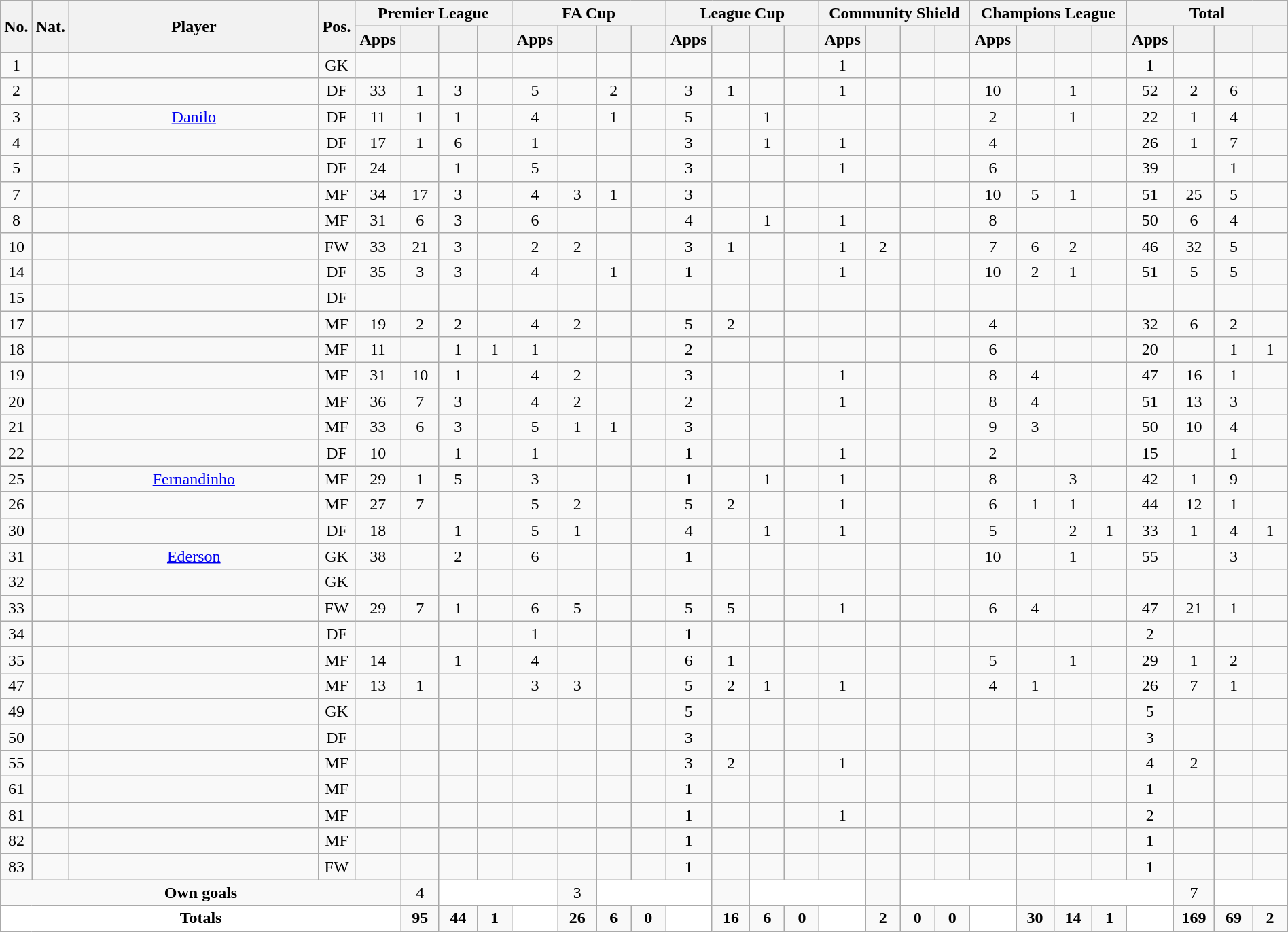<table class="wikitable sortable alternance"  style="text-align:center;width:100%">
<tr>
<th rowspan="2" style="width:10px">No.</th>
<th rowspan="2" style="width:10px">Nat.</th>
<th rowspan="2" scope="col" style="width:350px">Player</th>
<th rowspan="2" style="width:10px">Pos.</th>
<th colspan="4">Premier League</th>
<th colspan="4">FA Cup</th>
<th colspan="4">League Cup</th>
<th colspan="4">Community Shield</th>
<th colspan="4">Champions League</th>
<th colspan="4">Total</th>
</tr>
<tr style="text-align:center">
<th width=40>Apps</th>
<th width=40></th>
<th width=40></th>
<th width=40></th>
<th width=40>Apps</th>
<th width=40></th>
<th width=40></th>
<th width=40></th>
<th width=40>Apps</th>
<th width=40></th>
<th width=40></th>
<th width=40></th>
<th width=40>Apps</th>
<th width=40></th>
<th width=40></th>
<th width=40></th>
<th width=40>Apps</th>
<th width=40></th>
<th width=40></th>
<th width=40></th>
<th width=40>Apps</th>
<th width=40></th>
<th width=40></th>
<th width=40></th>
</tr>
<tr>
<td>1</td>
<td></td>
<td></td>
<td>GK</td>
<td></td>
<td></td>
<td></td>
<td></td>
<td></td>
<td></td>
<td></td>
<td></td>
<td></td>
<td></td>
<td></td>
<td></td>
<td>1</td>
<td></td>
<td></td>
<td></td>
<td></td>
<td></td>
<td></td>
<td></td>
<td>1</td>
<td></td>
<td></td>
<td></td>
</tr>
<tr>
<td>2</td>
<td></td>
<td></td>
<td>DF</td>
<td>33</td>
<td>1</td>
<td>3</td>
<td></td>
<td>5</td>
<td></td>
<td>2</td>
<td></td>
<td>3</td>
<td>1</td>
<td></td>
<td></td>
<td>1</td>
<td></td>
<td></td>
<td></td>
<td>10</td>
<td></td>
<td>1</td>
<td></td>
<td>52</td>
<td>2</td>
<td>6</td>
<td></td>
</tr>
<tr>
<td>3</td>
<td></td>
<td><a href='#'>Danilo</a></td>
<td>DF</td>
<td>11</td>
<td>1</td>
<td>1</td>
<td></td>
<td>4</td>
<td></td>
<td>1</td>
<td></td>
<td>5</td>
<td></td>
<td>1</td>
<td></td>
<td></td>
<td></td>
<td></td>
<td></td>
<td>2</td>
<td></td>
<td>1</td>
<td></td>
<td>22</td>
<td>1</td>
<td>4</td>
<td></td>
</tr>
<tr>
<td>4</td>
<td></td>
<td></td>
<td>DF</td>
<td>17</td>
<td>1</td>
<td>6</td>
<td></td>
<td>1</td>
<td></td>
<td></td>
<td></td>
<td>3</td>
<td></td>
<td>1</td>
<td></td>
<td>1</td>
<td></td>
<td></td>
<td></td>
<td>4</td>
<td></td>
<td></td>
<td></td>
<td>26</td>
<td>1</td>
<td>7</td>
<td></td>
</tr>
<tr>
<td>5</td>
<td></td>
<td></td>
<td>DF</td>
<td>24</td>
<td></td>
<td>1</td>
<td></td>
<td>5</td>
<td></td>
<td></td>
<td></td>
<td>3</td>
<td></td>
<td></td>
<td></td>
<td>1</td>
<td></td>
<td></td>
<td></td>
<td>6</td>
<td></td>
<td></td>
<td></td>
<td>39</td>
<td></td>
<td>1</td>
<td></td>
</tr>
<tr>
<td>7</td>
<td></td>
<td></td>
<td>MF</td>
<td>34</td>
<td>17</td>
<td>3</td>
<td></td>
<td>4</td>
<td>3</td>
<td>1</td>
<td></td>
<td>3</td>
<td></td>
<td></td>
<td></td>
<td></td>
<td></td>
<td></td>
<td></td>
<td>10</td>
<td>5</td>
<td>1</td>
<td></td>
<td>51</td>
<td>25</td>
<td>5</td>
<td></td>
</tr>
<tr>
<td>8</td>
<td></td>
<td></td>
<td>MF</td>
<td>31</td>
<td>6</td>
<td>3</td>
<td></td>
<td>6</td>
<td></td>
<td></td>
<td></td>
<td>4</td>
<td></td>
<td>1</td>
<td></td>
<td>1</td>
<td></td>
<td></td>
<td></td>
<td>8</td>
<td></td>
<td></td>
<td></td>
<td>50</td>
<td>6</td>
<td>4</td>
<td></td>
</tr>
<tr>
<td>10</td>
<td></td>
<td></td>
<td>FW</td>
<td>33</td>
<td>21</td>
<td>3</td>
<td></td>
<td>2</td>
<td>2</td>
<td></td>
<td></td>
<td>3</td>
<td>1</td>
<td></td>
<td></td>
<td>1</td>
<td>2</td>
<td></td>
<td></td>
<td>7</td>
<td>6</td>
<td>2</td>
<td></td>
<td>46</td>
<td>32</td>
<td>5</td>
<td></td>
</tr>
<tr>
<td>14</td>
<td></td>
<td></td>
<td>DF</td>
<td>35</td>
<td>3</td>
<td>3</td>
<td></td>
<td>4</td>
<td></td>
<td>1</td>
<td></td>
<td>1</td>
<td></td>
<td></td>
<td></td>
<td>1</td>
<td></td>
<td></td>
<td></td>
<td>10</td>
<td>2</td>
<td>1</td>
<td></td>
<td>51</td>
<td>5</td>
<td>5</td>
<td></td>
</tr>
<tr>
<td>15</td>
<td></td>
<td></td>
<td>DF</td>
<td></td>
<td></td>
<td></td>
<td></td>
<td></td>
<td></td>
<td></td>
<td></td>
<td></td>
<td></td>
<td></td>
<td></td>
<td></td>
<td></td>
<td></td>
<td></td>
<td></td>
<td></td>
<td></td>
<td></td>
<td></td>
<td></td>
<td></td>
<td></td>
</tr>
<tr>
<td>17</td>
<td></td>
<td></td>
<td>MF</td>
<td>19</td>
<td>2</td>
<td>2</td>
<td></td>
<td>4</td>
<td>2</td>
<td></td>
<td></td>
<td>5</td>
<td>2</td>
<td></td>
<td></td>
<td></td>
<td></td>
<td></td>
<td></td>
<td>4</td>
<td></td>
<td></td>
<td></td>
<td>32</td>
<td>6</td>
<td>2</td>
<td></td>
</tr>
<tr>
<td>18</td>
<td></td>
<td></td>
<td>MF</td>
<td>11</td>
<td></td>
<td>1</td>
<td>1</td>
<td>1</td>
<td></td>
<td></td>
<td></td>
<td>2</td>
<td></td>
<td></td>
<td></td>
<td></td>
<td></td>
<td></td>
<td></td>
<td>6</td>
<td></td>
<td></td>
<td></td>
<td>20</td>
<td></td>
<td>1</td>
<td>1</td>
</tr>
<tr>
<td>19</td>
<td></td>
<td></td>
<td>MF</td>
<td>31</td>
<td>10</td>
<td>1</td>
<td></td>
<td>4</td>
<td>2</td>
<td></td>
<td></td>
<td>3</td>
<td></td>
<td></td>
<td></td>
<td>1</td>
<td></td>
<td></td>
<td></td>
<td>8</td>
<td>4</td>
<td></td>
<td></td>
<td>47</td>
<td>16</td>
<td>1</td>
<td></td>
</tr>
<tr>
<td>20</td>
<td></td>
<td></td>
<td>MF</td>
<td>36</td>
<td>7</td>
<td>3</td>
<td></td>
<td>4</td>
<td>2</td>
<td></td>
<td></td>
<td>2</td>
<td></td>
<td></td>
<td></td>
<td>1</td>
<td></td>
<td></td>
<td></td>
<td>8</td>
<td>4</td>
<td></td>
<td></td>
<td>51</td>
<td>13</td>
<td>3</td>
<td></td>
</tr>
<tr>
<td>21</td>
<td></td>
<td></td>
<td>MF</td>
<td>33</td>
<td>6</td>
<td>3</td>
<td></td>
<td>5</td>
<td>1</td>
<td>1</td>
<td></td>
<td>3</td>
<td></td>
<td></td>
<td></td>
<td></td>
<td></td>
<td></td>
<td></td>
<td>9</td>
<td>3</td>
<td></td>
<td></td>
<td>50</td>
<td>10</td>
<td>4</td>
<td></td>
</tr>
<tr>
<td>22</td>
<td></td>
<td></td>
<td>DF</td>
<td>10</td>
<td></td>
<td>1</td>
<td></td>
<td>1</td>
<td></td>
<td></td>
<td></td>
<td>1</td>
<td></td>
<td></td>
<td></td>
<td>1</td>
<td></td>
<td></td>
<td></td>
<td>2</td>
<td></td>
<td></td>
<td></td>
<td>15</td>
<td></td>
<td>1</td>
<td></td>
</tr>
<tr>
<td>25</td>
<td></td>
<td><a href='#'>Fernandinho</a></td>
<td>MF</td>
<td>29</td>
<td>1</td>
<td>5</td>
<td></td>
<td>3</td>
<td></td>
<td></td>
<td></td>
<td>1</td>
<td></td>
<td>1</td>
<td></td>
<td>1</td>
<td></td>
<td></td>
<td></td>
<td>8</td>
<td></td>
<td>3</td>
<td></td>
<td>42</td>
<td>1</td>
<td>9</td>
<td></td>
</tr>
<tr>
<td>26</td>
<td></td>
<td></td>
<td>MF</td>
<td>27</td>
<td>7</td>
<td></td>
<td></td>
<td>5</td>
<td>2</td>
<td></td>
<td></td>
<td>5</td>
<td>2</td>
<td></td>
<td></td>
<td>1</td>
<td></td>
<td></td>
<td></td>
<td>6</td>
<td>1</td>
<td>1</td>
<td></td>
<td>44</td>
<td>12</td>
<td>1</td>
<td></td>
</tr>
<tr>
<td>30</td>
<td></td>
<td></td>
<td>DF</td>
<td>18</td>
<td></td>
<td>1</td>
<td></td>
<td>5</td>
<td>1</td>
<td></td>
<td></td>
<td>4</td>
<td></td>
<td>1</td>
<td></td>
<td>1</td>
<td></td>
<td></td>
<td></td>
<td>5</td>
<td></td>
<td>2</td>
<td>1</td>
<td>33</td>
<td>1</td>
<td>4</td>
<td>1</td>
</tr>
<tr>
<td>31</td>
<td></td>
<td><a href='#'>Ederson</a></td>
<td>GK</td>
<td>38</td>
<td></td>
<td>2</td>
<td></td>
<td>6</td>
<td></td>
<td></td>
<td></td>
<td>1</td>
<td></td>
<td></td>
<td></td>
<td></td>
<td></td>
<td></td>
<td></td>
<td>10</td>
<td></td>
<td>1</td>
<td></td>
<td>55</td>
<td></td>
<td>3</td>
<td></td>
</tr>
<tr>
<td>32</td>
<td></td>
<td></td>
<td>GK</td>
<td></td>
<td></td>
<td></td>
<td></td>
<td></td>
<td></td>
<td></td>
<td></td>
<td></td>
<td></td>
<td></td>
<td></td>
<td></td>
<td></td>
<td></td>
<td></td>
<td></td>
<td></td>
<td></td>
<td></td>
<td></td>
<td></td>
<td></td>
<td></td>
</tr>
<tr>
<td>33</td>
<td></td>
<td></td>
<td>FW</td>
<td>29</td>
<td>7</td>
<td>1</td>
<td></td>
<td>6</td>
<td>5</td>
<td></td>
<td></td>
<td>5</td>
<td>5</td>
<td></td>
<td></td>
<td>1</td>
<td></td>
<td></td>
<td></td>
<td>6</td>
<td>4</td>
<td></td>
<td></td>
<td>47</td>
<td>21</td>
<td>1</td>
<td></td>
</tr>
<tr>
<td>34</td>
<td></td>
<td></td>
<td>DF</td>
<td></td>
<td></td>
<td></td>
<td></td>
<td>1</td>
<td></td>
<td></td>
<td></td>
<td>1</td>
<td></td>
<td></td>
<td></td>
<td></td>
<td></td>
<td></td>
<td></td>
<td></td>
<td></td>
<td></td>
<td></td>
<td>2</td>
<td></td>
<td></td>
<td></td>
</tr>
<tr>
<td>35</td>
<td></td>
<td></td>
<td>MF</td>
<td>14</td>
<td></td>
<td>1</td>
<td></td>
<td>4</td>
<td></td>
<td></td>
<td></td>
<td>6</td>
<td>1</td>
<td></td>
<td></td>
<td></td>
<td></td>
<td></td>
<td></td>
<td>5</td>
<td></td>
<td>1</td>
<td></td>
<td>29</td>
<td>1</td>
<td>2</td>
<td></td>
</tr>
<tr>
<td>47</td>
<td></td>
<td></td>
<td>MF</td>
<td>13</td>
<td>1</td>
<td></td>
<td></td>
<td>3</td>
<td>3</td>
<td></td>
<td></td>
<td>5</td>
<td>2</td>
<td>1</td>
<td></td>
<td>1</td>
<td></td>
<td></td>
<td></td>
<td>4</td>
<td>1</td>
<td></td>
<td></td>
<td>26</td>
<td>7</td>
<td>1</td>
<td></td>
</tr>
<tr>
<td>49</td>
<td></td>
<td></td>
<td>GK</td>
<td></td>
<td></td>
<td></td>
<td></td>
<td></td>
<td></td>
<td></td>
<td></td>
<td>5</td>
<td></td>
<td></td>
<td></td>
<td></td>
<td></td>
<td></td>
<td></td>
<td></td>
<td></td>
<td></td>
<td></td>
<td>5</td>
<td></td>
<td></td>
<td></td>
</tr>
<tr>
<td>50</td>
<td></td>
<td></td>
<td>DF</td>
<td></td>
<td></td>
<td></td>
<td></td>
<td></td>
<td></td>
<td></td>
<td></td>
<td>3</td>
<td></td>
<td></td>
<td></td>
<td></td>
<td></td>
<td></td>
<td></td>
<td></td>
<td></td>
<td></td>
<td></td>
<td>3</td>
<td></td>
<td></td>
<td></td>
</tr>
<tr>
<td>55</td>
<td></td>
<td></td>
<td>MF</td>
<td></td>
<td></td>
<td></td>
<td></td>
<td></td>
<td></td>
<td></td>
<td></td>
<td>3</td>
<td>2</td>
<td></td>
<td></td>
<td>1</td>
<td></td>
<td></td>
<td></td>
<td></td>
<td></td>
<td></td>
<td></td>
<td>4</td>
<td>2</td>
<td></td>
<td></td>
</tr>
<tr>
<td>61</td>
<td></td>
<td></td>
<td>MF</td>
<td></td>
<td></td>
<td></td>
<td></td>
<td></td>
<td></td>
<td></td>
<td></td>
<td>1</td>
<td></td>
<td></td>
<td></td>
<td></td>
<td></td>
<td></td>
<td></td>
<td></td>
<td></td>
<td></td>
<td></td>
<td>1</td>
<td></td>
<td></td>
<td></td>
</tr>
<tr>
<td>81</td>
<td></td>
<td></td>
<td>MF</td>
<td></td>
<td></td>
<td></td>
<td></td>
<td></td>
<td></td>
<td></td>
<td></td>
<td>1</td>
<td></td>
<td></td>
<td></td>
<td>1</td>
<td></td>
<td></td>
<td></td>
<td></td>
<td></td>
<td></td>
<td></td>
<td>2</td>
<td></td>
<td></td>
<td></td>
</tr>
<tr>
<td>82</td>
<td></td>
<td></td>
<td>MF</td>
<td></td>
<td></td>
<td></td>
<td></td>
<td></td>
<td></td>
<td></td>
<td></td>
<td>1</td>
<td></td>
<td></td>
<td></td>
<td></td>
<td></td>
<td></td>
<td></td>
<td></td>
<td></td>
<td></td>
<td></td>
<td>1</td>
<td></td>
<td></td>
<td></td>
</tr>
<tr>
<td>83</td>
<td></td>
<td></td>
<td>FW</td>
<td></td>
<td></td>
<td></td>
<td></td>
<td></td>
<td></td>
<td></td>
<td></td>
<td>1</td>
<td></td>
<td></td>
<td></td>
<td></td>
<td></td>
<td></td>
<td></td>
<td></td>
<td></td>
<td></td>
<td></td>
<td>1</td>
<td></td>
<td></td>
<td></td>
</tr>
<tr class="sortbottom">
<td colspan="5"><strong>Own goals</strong></td>
<td>4</td>
<td colspan="3" style="background:white;text-align:center"></td>
<td>3</td>
<td colspan="3" style="background:white;text-align:center"></td>
<td></td>
<td colspan="3" style="background:white;text-align:center"></td>
<td></td>
<td colspan="3" style="background:white;text-align:center"></td>
<td></td>
<td colspan="3" style="background:white;text-align:center"></td>
<td>7</td>
<td colspan="2" style="background:white;text-align:center"></td>
</tr>
<tr class="sortbottom">
<td colspan="5" style="background:white;text-align:center"><strong>Totals</strong></td>
<td><strong>95</strong></td>
<td><strong>44</strong></td>
<td><strong>1</strong></td>
<td rowspan="3" style="background:white;text-align:center"></td>
<td><strong>26</strong></td>
<td><strong>6</strong></td>
<td><strong>0</strong></td>
<td rowspan="3" style="background:white;text-align:center"></td>
<td><strong>16</strong></td>
<td><strong>6</strong></td>
<td><strong>0</strong></td>
<td rowspan="3" style="background:white;text-align:center"></td>
<td><strong>2</strong></td>
<td><strong>0</strong></td>
<td><strong>0</strong></td>
<td rowspan="3" style="background:white;text-align:center"></td>
<td><strong>30</strong></td>
<td><strong>14</strong></td>
<td><strong>1</strong></td>
<td rowspan="3" style="background:white;text-align:center"></td>
<td><strong>169</strong></td>
<td><strong>69</strong></td>
<td><strong>2</strong></td>
</tr>
</table>
